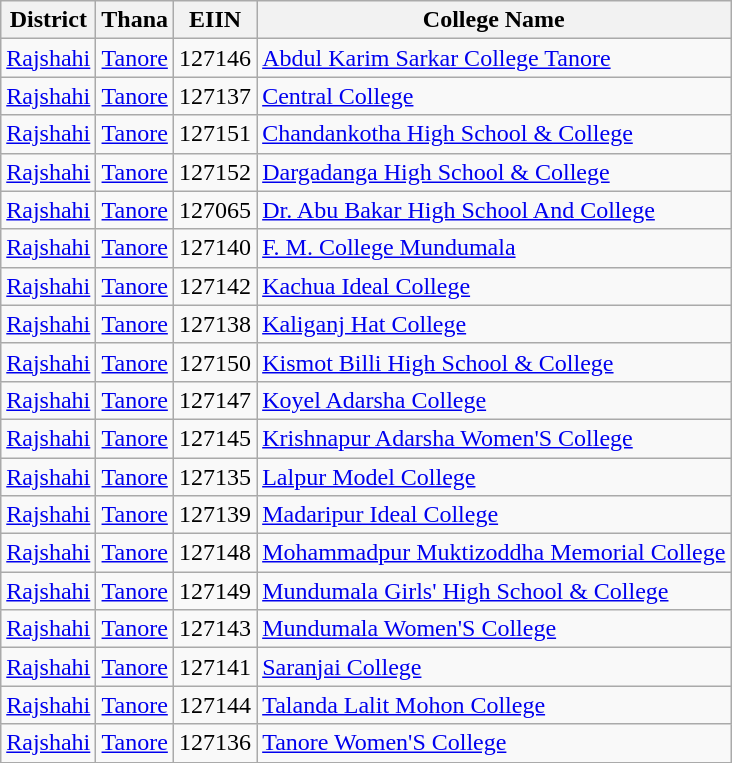<table class="wikitable">
<tr>
<th style="text-align: center;">District</th>
<th style="text-align: center;">Thana</th>
<th style="text-align: center;">EIIN</th>
<th style="text-align: center;">College Name</th>
</tr>
<tr>
<td style="text-align: center;"><a href='#'>Rajshahi</a></td>
<td style="text-align: center;"><a href='#'>Tanore</a></td>
<td style="text-align: center;">127146</td>
<td><a href='#'>Abdul Karim Sarkar College Tanore</a></td>
</tr>
<tr>
<td style="text-align: center;"><a href='#'>Rajshahi</a></td>
<td style="text-align: center;"><a href='#'>Tanore</a></td>
<td style="text-align: center;">127137</td>
<td><a href='#'>Central College</a></td>
</tr>
<tr>
<td style="text-align: center;"><a href='#'>Rajshahi</a></td>
<td style="text-align: center;"><a href='#'>Tanore</a></td>
<td style="text-align: center;">127151</td>
<td><a href='#'>Chandankotha High School & College</a></td>
</tr>
<tr>
<td style="text-align: center;"><a href='#'>Rajshahi</a></td>
<td style="text-align: center;"><a href='#'>Tanore</a></td>
<td style="text-align: center;">127152</td>
<td><a href='#'>Dargadanga High School & College</a></td>
</tr>
<tr>
<td style="text-align: center;"><a href='#'>Rajshahi</a></td>
<td style="text-align: center;"><a href='#'>Tanore</a></td>
<td style="text-align: center;">127065</td>
<td><a href='#'>Dr. Abu Bakar High School And College</a></td>
</tr>
<tr>
<td style="text-align: center;"><a href='#'>Rajshahi</a></td>
<td style="text-align: center;"><a href='#'>Tanore</a></td>
<td style="text-align: center;">127140</td>
<td><a href='#'>F. M. College Mundumala</a></td>
</tr>
<tr>
<td style="text-align: center;"><a href='#'>Rajshahi</a></td>
<td style="text-align: center;"><a href='#'>Tanore</a></td>
<td style="text-align: center;">127142</td>
<td><a href='#'>Kachua Ideal College</a></td>
</tr>
<tr>
<td style="text-align: center;"><a href='#'>Rajshahi</a></td>
<td style="text-align: center;"><a href='#'>Tanore</a></td>
<td style="text-align: center;">127138</td>
<td><a href='#'>Kaliganj Hat College</a></td>
</tr>
<tr>
<td style="text-align: center;"><a href='#'>Rajshahi</a></td>
<td style="text-align: center;"><a href='#'>Tanore</a></td>
<td style="text-align: center;">127150</td>
<td><a href='#'>Kismot Billi High School & College</a></td>
</tr>
<tr>
<td style="text-align: center;"><a href='#'>Rajshahi</a></td>
<td style="text-align: center;"><a href='#'>Tanore</a></td>
<td style="text-align: center;">127147</td>
<td><a href='#'>Koyel Adarsha College</a></td>
</tr>
<tr>
<td style="text-align: center;"><a href='#'>Rajshahi</a></td>
<td style="text-align: center;"><a href='#'>Tanore</a></td>
<td style="text-align: center;">127145</td>
<td><a href='#'>Krishnapur Adarsha Women'S College</a></td>
</tr>
<tr>
<td style="text-align: center;"><a href='#'>Rajshahi</a></td>
<td style="text-align: center;"><a href='#'>Tanore</a></td>
<td style="text-align: center;">127135</td>
<td><a href='#'>Lalpur Model College</a></td>
</tr>
<tr>
<td style="text-align: center;"><a href='#'>Rajshahi</a></td>
<td style="text-align: center;"><a href='#'>Tanore</a></td>
<td style="text-align: center;">127139</td>
<td><a href='#'>Madaripur Ideal College</a></td>
</tr>
<tr>
<td style="text-align: center;"><a href='#'>Rajshahi</a></td>
<td style="text-align: center;"><a href='#'>Tanore</a></td>
<td style="text-align: center;">127148</td>
<td><a href='#'>Mohammadpur Muktizoddha Memorial College</a></td>
</tr>
<tr>
<td style="text-align: center;"><a href='#'>Rajshahi</a></td>
<td style="text-align: center;"><a href='#'>Tanore</a></td>
<td style="text-align: center;">127149</td>
<td><a href='#'>Mundumala Girls' High School & College</a></td>
</tr>
<tr>
<td style="text-align: center;"><a href='#'>Rajshahi</a></td>
<td style="text-align: center;"><a href='#'>Tanore</a></td>
<td style="text-align: center;">127143</td>
<td><a href='#'>Mundumala Women'S College</a></td>
</tr>
<tr>
<td style="text-align: center;"><a href='#'>Rajshahi</a></td>
<td style="text-align: center;"><a href='#'>Tanore</a></td>
<td style="text-align: center;">127141</td>
<td><a href='#'>Saranjai College</a></td>
</tr>
<tr>
<td style="text-align: center;"><a href='#'>Rajshahi</a></td>
<td style="text-align: center;"><a href='#'>Tanore</a></td>
<td style="text-align: center;">127144</td>
<td><a href='#'>Talanda Lalit Mohon College</a></td>
</tr>
<tr>
<td style="text-align: center;"><a href='#'>Rajshahi</a></td>
<td style="text-align: center;"><a href='#'>Tanore</a></td>
<td style="text-align: center;">127136</td>
<td><a href='#'>Tanore Women'S College</a></td>
</tr>
</table>
